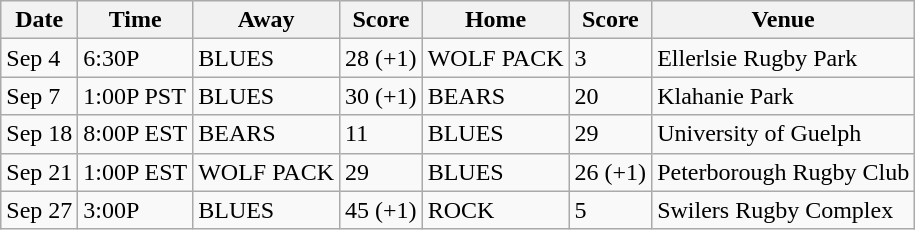<table class="wikitable">
<tr>
<th>Date</th>
<th>Time</th>
<th>Away</th>
<th>Score</th>
<th>Home</th>
<th>Score</th>
<th>Venue</th>
</tr>
<tr>
<td>Sep 4</td>
<td>6:30P</td>
<td>BLUES</td>
<td>28 (+1)</td>
<td>WOLF PACK</td>
<td>3</td>
<td>Ellerlsie Rugby Park</td>
</tr>
<tr>
<td>Sep 7</td>
<td>1:00P PST</td>
<td>BLUES</td>
<td>30 (+1)</td>
<td>BEARS</td>
<td>20</td>
<td>Klahanie Park</td>
</tr>
<tr>
<td>Sep 18</td>
<td>8:00P EST</td>
<td>BEARS</td>
<td>11</td>
<td>BLUES</td>
<td>29</td>
<td>University of Guelph</td>
</tr>
<tr>
<td>Sep 21</td>
<td>1:00P EST</td>
<td>WOLF PACK</td>
<td>29</td>
<td>BLUES</td>
<td>26 (+1)</td>
<td>Peterborough Rugby Club</td>
</tr>
<tr>
<td>Sep 27</td>
<td>3:00P</td>
<td>BLUES</td>
<td>45 (+1)</td>
<td>ROCK</td>
<td>5</td>
<td>Swilers Rugby Complex</td>
</tr>
</table>
